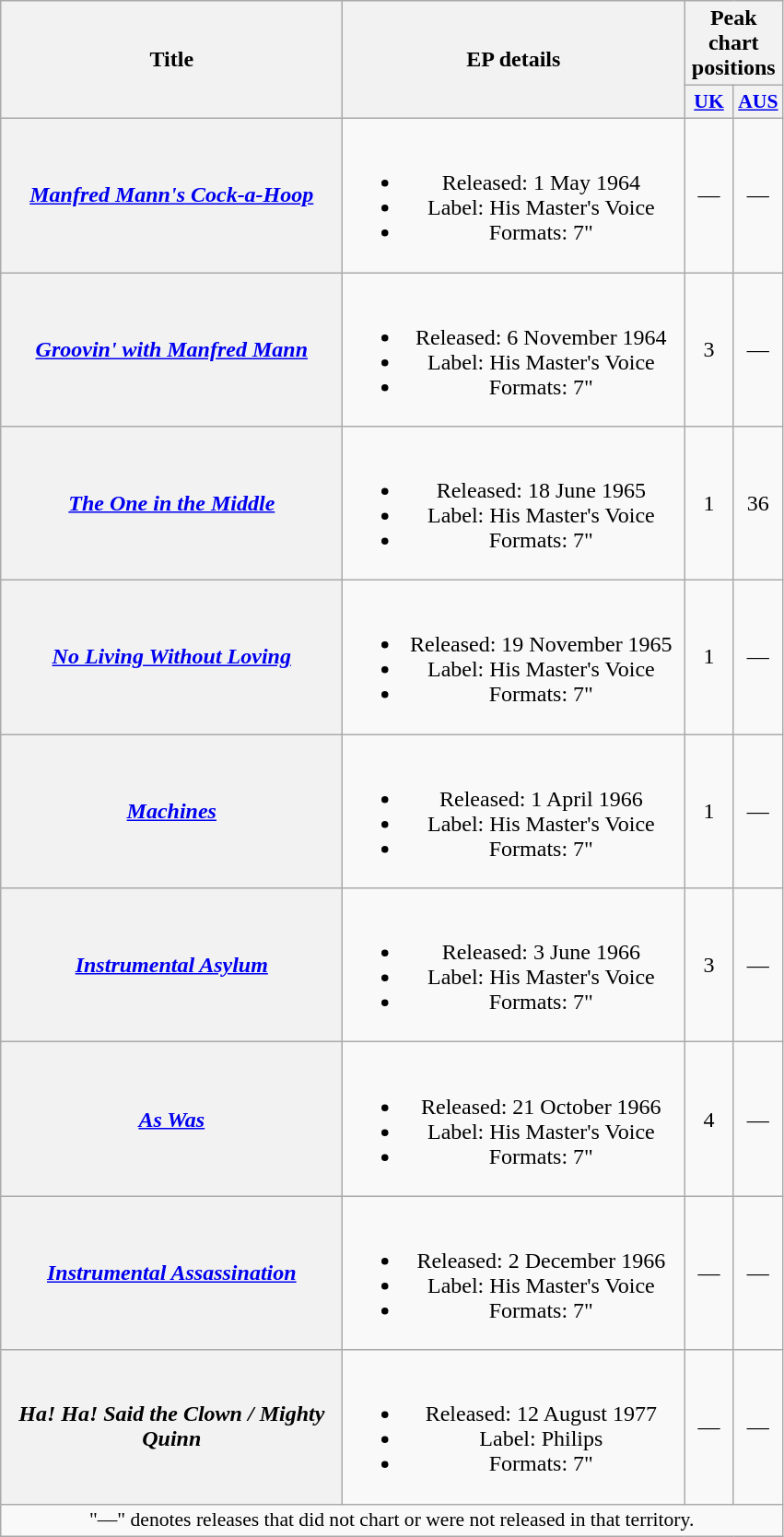<table class="wikitable plainrowheaders" style="text-align:center;">
<tr>
<th rowspan="2" scope="col" style="width:15em;">Title</th>
<th rowspan="2" scope="col" style="width:15em;">EP details</th>
<th colspan="2">Peak chart positions</th>
</tr>
<tr>
<th scope="col" style="width:2em;font-size:90%;"><a href='#'>UK</a><br></th>
<th scope="col" style="width:2em;font-size:90%;"><a href='#'>AUS</a><br></th>
</tr>
<tr>
<th scope="row"><em><a href='#'>Manfred Mann's Cock-a-Hoop</a></em></th>
<td><br><ul><li>Released: 1 May 1964</li><li>Label: His Master's Voice</li><li>Formats: 7"</li></ul></td>
<td>—</td>
<td>—</td>
</tr>
<tr>
<th scope="row"><em><a href='#'>Groovin' with Manfred Mann</a></em></th>
<td><br><ul><li>Released: 6 November 1964</li><li>Label: His Master's Voice</li><li>Formats: 7"</li></ul></td>
<td>3</td>
<td>—</td>
</tr>
<tr>
<th scope="row"><em><a href='#'>The One in the Middle</a></em></th>
<td><br><ul><li>Released: 18 June 1965</li><li>Label: His Master's Voice</li><li>Formats: 7"</li></ul></td>
<td>1</td>
<td>36</td>
</tr>
<tr>
<th scope="row"><em><a href='#'>No Living Without Loving</a></em></th>
<td><br><ul><li>Released: 19 November 1965</li><li>Label: His Master's Voice</li><li>Formats: 7"</li></ul></td>
<td>1</td>
<td>—</td>
</tr>
<tr>
<th scope="row"><em><a href='#'>Machines</a></em></th>
<td><br><ul><li>Released: 1 April 1966</li><li>Label: His Master's Voice</li><li>Formats: 7"</li></ul></td>
<td>1</td>
<td>—</td>
</tr>
<tr>
<th scope="row"><em><a href='#'>Instrumental Asylum</a></em></th>
<td><br><ul><li>Released: 3 June 1966</li><li>Label: His Master's Voice</li><li>Formats: 7"</li></ul></td>
<td>3</td>
<td>—</td>
</tr>
<tr>
<th scope="row"><em><a href='#'>As Was</a></em></th>
<td><br><ul><li>Released: 21 October 1966</li><li>Label: His Master's Voice</li><li>Formats: 7"</li></ul></td>
<td>4</td>
<td>—</td>
</tr>
<tr>
<th scope="row"><em><a href='#'>Instrumental Assassination</a></em></th>
<td><br><ul><li>Released: 2 December 1966</li><li>Label: His Master's Voice</li><li>Formats: 7"</li></ul></td>
<td>—</td>
<td>—</td>
</tr>
<tr>
<th scope="row"><em>Ha! Ha! Said the Clown / Mighty Quinn</em></th>
<td><br><ul><li>Released: 12 August 1977</li><li>Label: Philips</li><li>Formats: 7"</li></ul></td>
<td>—</td>
<td>—</td>
</tr>
<tr>
<td colspan="4" style="font-size:90%">"—" denotes releases that did not chart or were not released in that territory.</td>
</tr>
</table>
